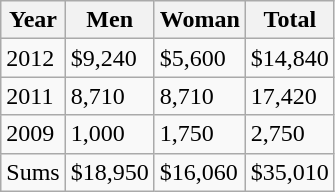<table class="wikitable">
<tr>
<th>Year</th>
<th>Men</th>
<th>Woman</th>
<th>Total</th>
</tr>
<tr>
<td>2012</td>
<td>$9,240</td>
<td>$5,600</td>
<td>$14,840</td>
</tr>
<tr>
<td>2011</td>
<td>8,710</td>
<td>8,710</td>
<td>17,420</td>
</tr>
<tr>
<td>2009</td>
<td>1,000</td>
<td>1,750</td>
<td>2,750</td>
</tr>
<tr>
<td>Sums</td>
<td>$18,950</td>
<td>$16,060</td>
<td>$35,010</td>
</tr>
</table>
